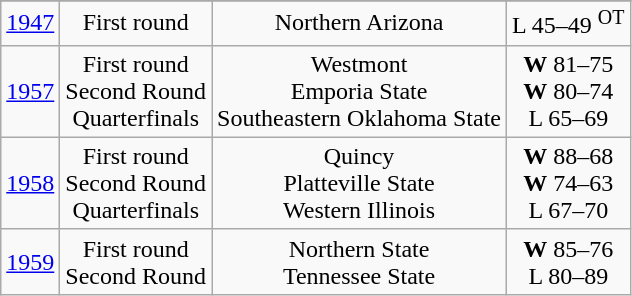<table class="wikitable" style="text-align:center">
<tr>
</tr>
<tr align="center">
<td><a href='#'>1947</a></td>
<td>First round</td>
<td>Northern Arizona</td>
<td>L 45–49 <sup>OT</sup></td>
</tr>
<tr align="center">
<td><a href='#'>1957</a></td>
<td>First round<br>Second Round<br>Quarterfinals</td>
<td>Westmont<br>Emporia State<br>Southeastern Oklahoma State</td>
<td><strong>W</strong> 81–75<br><strong>W</strong> 80–74<br>L 65–69</td>
</tr>
<tr align="center">
<td><a href='#'>1958</a></td>
<td>First round<br>Second Round<br>Quarterfinals</td>
<td>Quincy<br>Platteville State<br>Western Illinois</td>
<td><strong>W</strong> 88–68<br><strong>W</strong> 74–63<br>L 67–70</td>
</tr>
<tr align="center">
<td><a href='#'>1959</a></td>
<td>First round<br>Second Round</td>
<td>Northern State<br>Tennessee State</td>
<td><strong>W</strong> 85–76<br>L 80–89</td>
</tr>
</table>
